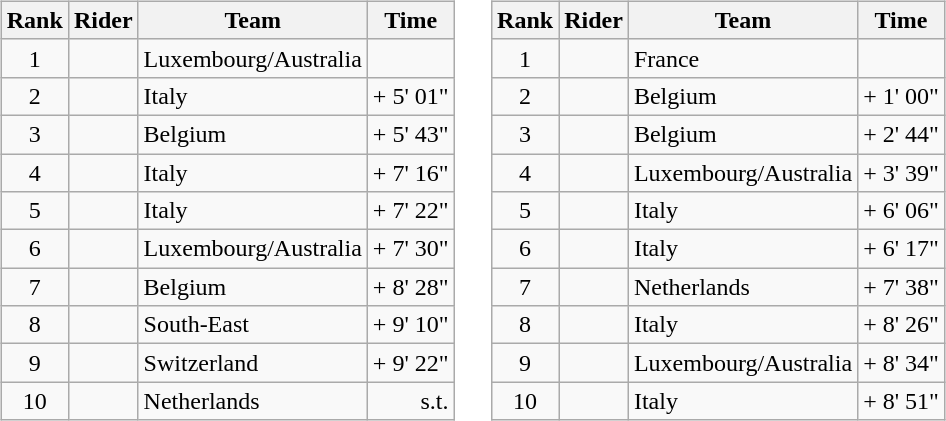<table>
<tr>
<td><br><table class="wikitable">
<tr>
<th scope="col">Rank</th>
<th scope="col">Rider</th>
<th scope="col">Team</th>
<th scope="col">Time</th>
</tr>
<tr>
<td style="text-align:center;">1</td>
<td></td>
<td>Luxembourg/Australia</td>
<td style="text-align:right;"></td>
</tr>
<tr>
<td style="text-align:center;">2</td>
<td></td>
<td>Italy</td>
<td style="text-align:right;">+ 5' 01"</td>
</tr>
<tr>
<td style="text-align:center;">3</td>
<td></td>
<td>Belgium</td>
<td style="text-align:right;">+ 5' 43"</td>
</tr>
<tr>
<td style="text-align:center;">4</td>
<td></td>
<td>Italy</td>
<td style="text-align:right;">+ 7' 16"</td>
</tr>
<tr>
<td style="text-align:center;">5</td>
<td></td>
<td>Italy</td>
<td style="text-align:right;">+ 7' 22"</td>
</tr>
<tr>
<td style="text-align:center;">6</td>
<td></td>
<td>Luxembourg/Australia</td>
<td style="text-align:right;">+ 7' 30"</td>
</tr>
<tr>
<td style="text-align:center;">7</td>
<td></td>
<td>Belgium</td>
<td style="text-align:right;">+ 8' 28"</td>
</tr>
<tr>
<td style="text-align:center;">8</td>
<td></td>
<td>South-East</td>
<td style="text-align:right;">+ 9' 10"</td>
</tr>
<tr>
<td style="text-align:center;">9</td>
<td></td>
<td>Switzerland</td>
<td style="text-align:right;">+ 9' 22"</td>
</tr>
<tr>
<td style="text-align:center;">10</td>
<td></td>
<td>Netherlands</td>
<td style="text-align:right;">s.t.</td>
</tr>
</table>
</td>
<td></td>
<td><br><table class="wikitable">
<tr>
<th scope="col">Rank</th>
<th scope="col">Rider</th>
<th scope="col">Team</th>
<th scope="col">Time</th>
</tr>
<tr>
<td style="text-align:center;">1</td>
<td> </td>
<td>France</td>
<td style="text-align:right;"></td>
</tr>
<tr>
<td style="text-align:center;">2</td>
<td></td>
<td>Belgium</td>
<td style="text-align:right;">+ 1' 00"</td>
</tr>
<tr>
<td style="text-align:center;">3</td>
<td></td>
<td>Belgium</td>
<td style="text-align:right;">+ 2' 44"</td>
</tr>
<tr>
<td style="text-align:center;">4</td>
<td></td>
<td>Luxembourg/Australia</td>
<td style="text-align:right;">+ 3' 39"</td>
</tr>
<tr>
<td style="text-align:center;">5</td>
<td></td>
<td>Italy</td>
<td style="text-align:right;">+ 6' 06"</td>
</tr>
<tr>
<td style="text-align:center;">6</td>
<td></td>
<td>Italy</td>
<td style="text-align:right;">+ 6' 17"</td>
</tr>
<tr>
<td style="text-align:center;">7</td>
<td></td>
<td>Netherlands</td>
<td style="text-align:right;">+ 7' 38"</td>
</tr>
<tr>
<td style="text-align:center;">8</td>
<td></td>
<td>Italy</td>
<td style="text-align:right;">+ 8' 26"</td>
</tr>
<tr>
<td style="text-align:center;">9</td>
<td></td>
<td>Luxembourg/Australia</td>
<td style="text-align:right;">+ 8' 34"</td>
</tr>
<tr>
<td style="text-align:center;">10</td>
<td></td>
<td>Italy</td>
<td style="text-align:right;">+ 8' 51"</td>
</tr>
</table>
</td>
</tr>
</table>
